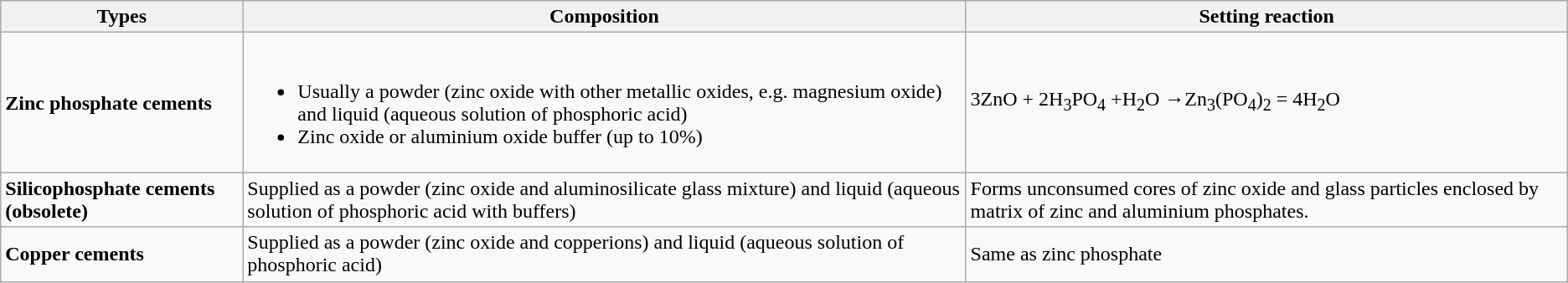<table class="wikitable">
<tr>
<th>Types</th>
<th>Composition</th>
<th>Setting reaction</th>
</tr>
<tr>
<td><strong>Zinc phosphate cements</strong></td>
<td><br><ul><li>Usually a powder (zinc oxide with other metallic oxides, e.g. magnesium oxide) and liquid (aqueous solution of phosphoric acid)</li><li>Zinc oxide or aluminium oxide buffer (up to 10%)</li></ul></td>
<td>3ZnO + 2H<sub>3</sub>PO<sub>4</sub> +H<sub>2</sub>O →Zn<sub>3</sub>(PO<sub>4</sub>)<sub>2</sub>  = 4H<sub>2</sub>O</td>
</tr>
<tr>
<td><strong>Silicophosphate cements (obsolete)</strong></td>
<td>Supplied as a powder (zinc oxide and aluminosilicate glass mixture) and liquid (aqueous solution of phosphoric acid with buffers)</td>
<td>Forms unconsumed cores of zinc oxide and glass particles enclosed by matrix of zinc and aluminium phosphates.</td>
</tr>
<tr>
<td><strong>Copper cements</strong></td>
<td>Supplied as a powder (zinc oxide and copperions) and liquid (aqueous solution of phosphoric acid)</td>
<td>Same as zinc phosphate</td>
</tr>
</table>
